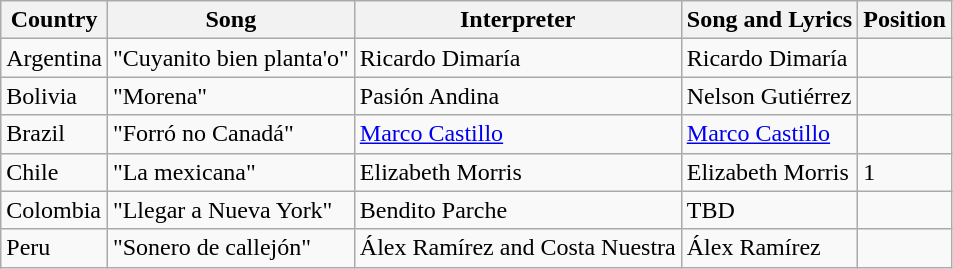<table class="wikitable">
<tr>
<th>Country</th>
<th>Song</th>
<th>Interpreter</th>
<th>Song and Lyrics</th>
<th>Position</th>
</tr>
<tr>
<td>Argentina</td>
<td>"Cuyanito bien planta'o"</td>
<td>Ricardo Dimaría</td>
<td>Ricardo Dimaría</td>
<td></td>
</tr>
<tr>
<td>Bolivia</td>
<td>"Morena"</td>
<td>Pasión Andina</td>
<td>Nelson Gutiérrez</td>
<td></td>
</tr>
<tr>
<td>Brazil</td>
<td>"Forró no Canadá"</td>
<td><a href='#'>Marco Castillo</a></td>
<td><a href='#'>Marco Castillo</a></td>
<td></td>
</tr>
<tr>
<td>Chile</td>
<td>"La mexicana"</td>
<td>Elizabeth Morris</td>
<td>Elizabeth Morris</td>
<td>1</td>
</tr>
<tr>
<td>Colombia</td>
<td>"Llegar a Nueva York"</td>
<td>Bendito Parche</td>
<td>TBD</td>
<td></td>
</tr>
<tr>
<td>Peru</td>
<td>"Sonero de callejón"</td>
<td>Álex Ramírez and Costa Nuestra</td>
<td>Álex Ramírez</td>
<td></td>
</tr>
</table>
